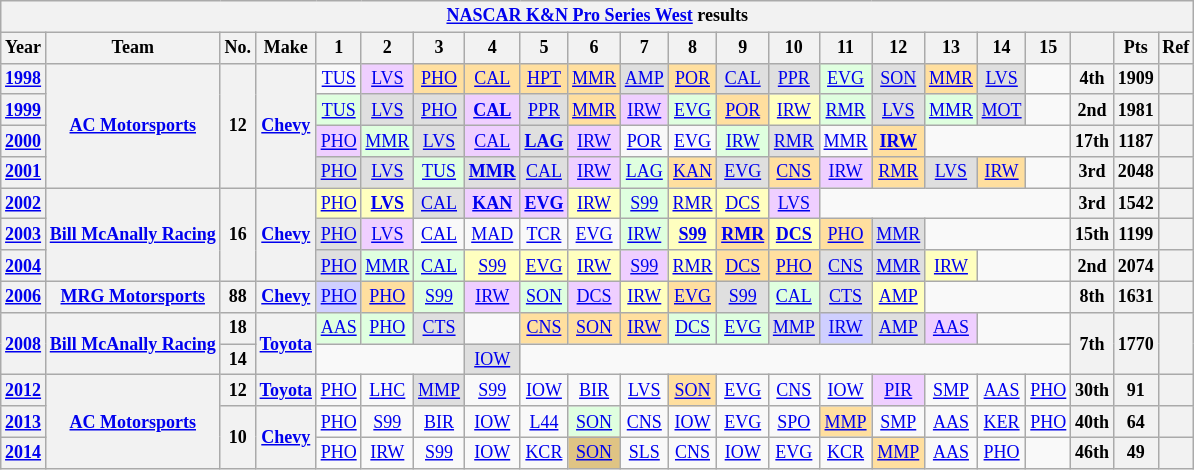<table class="wikitable" style="text-align:center; font-size:75%">
<tr>
<th colspan=23><a href='#'>NASCAR K&N Pro Series West</a> results</th>
</tr>
<tr>
<th>Year</th>
<th>Team</th>
<th>No.</th>
<th>Make</th>
<th>1</th>
<th>2</th>
<th>3</th>
<th>4</th>
<th>5</th>
<th>6</th>
<th>7</th>
<th>8</th>
<th>9</th>
<th>10</th>
<th>11</th>
<th>12</th>
<th>13</th>
<th>14</th>
<th>15</th>
<th></th>
<th>Pts</th>
<th>Ref</th>
</tr>
<tr>
<th><a href='#'>1998</a></th>
<th rowspan=4><a href='#'>AC Motorsports</a></th>
<th rowspan=4>12</th>
<th rowspan=4><a href='#'>Chevy</a></th>
<td><a href='#'>TUS</a></td>
<td style="background:#EFCFFF;"><a href='#'>LVS</a><br></td>
<td style="background:#FFDF9F;"><a href='#'>PHO</a><br></td>
<td style="background:#FFDF9F;"><a href='#'>CAL</a><br></td>
<td style="background:#FFDF9F;"><a href='#'>HPT</a><br></td>
<td style="background:#FFDF9F;"><a href='#'>MMR</a><br></td>
<td style="background:#DFDFDF;"><a href='#'>AMP</a><br></td>
<td style="background:#FFDF9F;"><a href='#'>POR</a><br></td>
<td style="background:#DFDFDF;"><a href='#'>CAL</a><br></td>
<td style="background:#DFDFDF;"><a href='#'>PPR</a><br></td>
<td style="background:#DFFFDF;"><a href='#'>EVG</a><br></td>
<td style="background:#DFDFDF;"><a href='#'>SON</a><br></td>
<td style="background:#FFDF9F;"><a href='#'>MMR</a><br></td>
<td style="background:#DFDFDF;"><a href='#'>LVS</a><br></td>
<td></td>
<th>4th</th>
<th>1909</th>
<th></th>
</tr>
<tr>
<th><a href='#'>1999</a></th>
<td style="background:#DFFFDF;"><a href='#'>TUS</a><br></td>
<td style="background:#DFDFDF;"><a href='#'>LVS</a><br></td>
<td style="background:#DFDFDF;"><a href='#'>PHO</a><br></td>
<td style="background:#EFCFFF;"><strong><a href='#'>CAL</a></strong><br></td>
<td style="background:#DFDFDF;"><a href='#'>PPR</a><br></td>
<td style="background:#FFDF9F;"><a href='#'>MMR</a><br></td>
<td style="background:#EFCFFF;"><a href='#'>IRW</a><br></td>
<td style="background:#DFFFDF;"><a href='#'>EVG</a><br></td>
<td style="background:#FFDF9F;"><a href='#'>POR</a><br></td>
<td style="background:#FFFFBF;"><a href='#'>IRW</a><br></td>
<td style="background:#DFFFDF;"><a href='#'>RMR</a><br></td>
<td style="background:#DFDFDF;"><a href='#'>LVS</a><br></td>
<td style="background:#DFFFDF;"><a href='#'>MMR</a><br></td>
<td style="background:#DFDFDF;"><a href='#'>MOT</a><br></td>
<td></td>
<th>2nd</th>
<th>1981</th>
<th></th>
</tr>
<tr>
<th><a href='#'>2000</a></th>
<td style="background:#EFCFFF;"><a href='#'>PHO</a><br></td>
<td style="background:#DFFFDF;"><a href='#'>MMR</a><br></td>
<td style="background:#DFDFDF;"><a href='#'>LVS</a><br></td>
<td style="background:#EFCFFF;"><a href='#'>CAL</a><br></td>
<td style="background:#DFDFDF;"><strong><a href='#'>LAG</a></strong><br></td>
<td style="background:#EFCFFF;"><a href='#'>IRW</a><br></td>
<td><a href='#'>POR</a></td>
<td><a href='#'>EVG</a></td>
<td style="background:#DFFFDF;"><a href='#'>IRW</a><br></td>
<td style="background:#DFDFDF;"><a href='#'>RMR</a><br></td>
<td><a href='#'>MMR</a></td>
<td style="background:#FFDF9F;"><strong><a href='#'>IRW</a></strong><br></td>
<td colspan=3></td>
<th>17th</th>
<th>1187</th>
<th></th>
</tr>
<tr>
<th><a href='#'>2001</a></th>
<td style="background:#DFDFDF;"><a href='#'>PHO</a><br></td>
<td style="background:#DFDFDF;"><a href='#'>LVS</a><br></td>
<td style="background:#DFFFDF;"><a href='#'>TUS</a><br></td>
<td style="background:#DFDFDF;"><strong><a href='#'>MMR</a></strong><br></td>
<td style="background:#DFDFDF;"><a href='#'>CAL</a><br></td>
<td style="background:#EFCFFF;"><a href='#'>IRW</a><br></td>
<td style="background:#DFFFDF;"><a href='#'>LAG</a><br></td>
<td style="background:#FFDF9F;"><a href='#'>KAN</a><br></td>
<td style="background:#DFDFDF;"><a href='#'>EVG</a><br></td>
<td style="background:#FFDF9F;"><a href='#'>CNS</a><br></td>
<td style="background:#EFCFFF;"><a href='#'>IRW</a><br></td>
<td style="background:#FFDF9F;"><a href='#'>RMR</a><br></td>
<td style="background:#DFDFDF;"><a href='#'>LVS</a><br></td>
<td style="background:#FFDF9F;"><a href='#'>IRW</a><br></td>
<td></td>
<th>3rd</th>
<th>2048</th>
<th></th>
</tr>
<tr>
<th><a href='#'>2002</a></th>
<th rowspan=3><a href='#'>Bill McAnally Racing</a></th>
<th rowspan=3>16</th>
<th rowspan=3><a href='#'>Chevy</a></th>
<td style="background:#FFFFBF;"><a href='#'>PHO</a><br></td>
<td style="background:#FFFFBF;"><strong><a href='#'>LVS</a></strong><br></td>
<td style="background:#DFDFDF;"><a href='#'>CAL</a><br></td>
<td style="background:#EFCFFF;"><strong><a href='#'>KAN</a></strong><br></td>
<td style="background:#EFCFFF;"><strong><a href='#'>EVG</a></strong><br></td>
<td style="background:#FFFFBF;"><a href='#'>IRW</a><br></td>
<td style="background:#DFFFDF;"><a href='#'>S99</a><br></td>
<td style="background:#FFFFBF;"><a href='#'>RMR</a><br></td>
<td style="background:#FFFFBF;"><a href='#'>DCS</a><br></td>
<td style="background:#EFCFFF;"><a href='#'>LVS</a><br></td>
<td colspan=5></td>
<th>3rd</th>
<th>1542</th>
<th></th>
</tr>
<tr>
<th><a href='#'>2003</a></th>
<td style="background:#DFDFDF;"><a href='#'>PHO</a><br></td>
<td style="background:#EFCFFF;"><a href='#'>LVS</a><br></td>
<td><a href='#'>CAL</a></td>
<td><a href='#'>MAD</a></td>
<td><a href='#'>TCR</a></td>
<td><a href='#'>EVG</a></td>
<td style="background:#DFFFDF;"><a href='#'>IRW</a><br></td>
<td style="background:#FFFFBF;"><strong><a href='#'>S99</a></strong><br></td>
<td style="background:#FFDF9F;"><strong><a href='#'>RMR</a></strong><br></td>
<td style="background:#FFFFBF;"><strong><a href='#'>DCS</a></strong><br></td>
<td style="background:#FFDF9F;"><a href='#'>PHO</a><br></td>
<td style="background:#DFDFDF;"><a href='#'>MMR</a><br></td>
<td colspan=3></td>
<th>15th</th>
<th>1199</th>
<th></th>
</tr>
<tr>
<th><a href='#'>2004</a></th>
<td style="background:#DFDFDF;"><a href='#'>PHO</a><br></td>
<td style="background:#DFFFDF;"><a href='#'>MMR</a><br></td>
<td style="background:#DFFFDF;"><a href='#'>CAL</a><br></td>
<td style="background:#FFFFBF;"><a href='#'>S99</a><br></td>
<td style="background:#FFFFBF;"><a href='#'>EVG</a><br></td>
<td style="background:#FFFFBF;"><a href='#'>IRW</a><br></td>
<td style="background:#EFCFFF;"><a href='#'>S99</a><br></td>
<td style="background:#FFFFBF;"><a href='#'>RMR</a><br></td>
<td style="background:#FFDF9F;"><a href='#'>DCS</a><br></td>
<td style="background:#FFDF9F;"><a href='#'>PHO</a><br></td>
<td style="background:#DFDFDF;"><a href='#'>CNS</a><br></td>
<td style="background:#DFDFDF;"><a href='#'>MMR</a><br></td>
<td style="background:#FFFFBF;"><a href='#'>IRW</a><br></td>
<td colspan=2></td>
<th>2nd</th>
<th>2074</th>
<th></th>
</tr>
<tr>
<th><a href='#'>2006</a></th>
<th><a href='#'>MRG Motorsports</a></th>
<th>88</th>
<th><a href='#'>Chevy</a></th>
<td style="background:#CFCFFF;"><a href='#'>PHO</a><br></td>
<td style="background:#FFDF9F;"><a href='#'>PHO</a><br></td>
<td style="background:#DFFFDF;"><a href='#'>S99</a><br></td>
<td style="background:#EFCFFF;"><a href='#'>IRW</a><br></td>
<td style="background:#DFFFDF;"><a href='#'>SON</a><br></td>
<td style="background:#EFCFFF;"><a href='#'>DCS</a><br></td>
<td style="background:#FFFFBF;"><a href='#'>IRW</a><br></td>
<td style="background:#FFDF9F;"><a href='#'>EVG</a><br></td>
<td style="background:#DFDFDF;"><a href='#'>S99</a><br></td>
<td style="background:#DFFFDF;"><a href='#'>CAL</a><br></td>
<td style="background:#DFDFDF;"><a href='#'>CTS</a><br></td>
<td style="background:#FFFFBF;"><a href='#'>AMP</a><br></td>
<td colspan=3></td>
<th>8th</th>
<th>1631</th>
<th></th>
</tr>
<tr>
<th rowspan=2><a href='#'>2008</a></th>
<th rowspan=2><a href='#'>Bill McAnally Racing</a></th>
<th>18</th>
<th rowspan=2><a href='#'>Toyota</a></th>
<td style="background:#DFFFDF;"><a href='#'>AAS</a><br></td>
<td style="background:#DFFFDF;"><a href='#'>PHO</a><br></td>
<td style="background:#DFDFDF;"><a href='#'>CTS</a><br></td>
<td></td>
<td style="background:#FFDF9F;"><a href='#'>CNS</a><br></td>
<td style="background:#FFDF9F;"><a href='#'>SON</a><br></td>
<td style="background:#FFDF9F;"><a href='#'>IRW</a><br></td>
<td style="background:#DFFFDF;"><a href='#'>DCS</a><br></td>
<td style="background:#DFFFDF;"><a href='#'>EVG</a><br></td>
<td style="background:#DFDFDF;"><a href='#'>MMP</a><br></td>
<td style="background:#CFCFFF;"><a href='#'>IRW</a><br></td>
<td style="background:#DFDFDF;"><a href='#'>AMP</a><br></td>
<td style="background:#EFCFFF;"><a href='#'>AAS</a><br></td>
<td colspan=2></td>
<th rowspan=2>7th</th>
<th rowspan=2>1770</th>
<th rowspan=2></th>
</tr>
<tr>
<th>14</th>
<td colspan=3></td>
<td style="background:#DFDFDF;"><a href='#'>IOW</a><br></td>
<td colspan=11></td>
</tr>
<tr>
<th><a href='#'>2012</a></th>
<th rowspan=3><a href='#'>AC Motorsports</a></th>
<th>12</th>
<th><a href='#'>Toyota</a></th>
<td><a href='#'>PHO</a></td>
<td><a href='#'>LHC</a></td>
<td style="background:#DFDFDF;"><a href='#'>MMP</a><br></td>
<td><a href='#'>S99</a></td>
<td><a href='#'>IOW</a></td>
<td><a href='#'>BIR</a></td>
<td><a href='#'>LVS</a></td>
<td style="background:#FFDF9F;"><a href='#'>SON</a><br></td>
<td><a href='#'>EVG</a></td>
<td><a href='#'>CNS</a></td>
<td><a href='#'>IOW</a></td>
<td style="background:#EFCFFF;"><a href='#'>PIR</a><br></td>
<td><a href='#'>SMP</a></td>
<td><a href='#'>AAS</a></td>
<td><a href='#'>PHO</a></td>
<th>30th</th>
<th>91</th>
<th></th>
</tr>
<tr>
<th><a href='#'>2013</a></th>
<th rowspan=2>10</th>
<th rowspan=2><a href='#'>Chevy</a></th>
<td><a href='#'>PHO</a></td>
<td><a href='#'>S99</a></td>
<td><a href='#'>BIR</a></td>
<td><a href='#'>IOW</a></td>
<td><a href='#'>L44</a></td>
<td style="background:#DFFFDF;"><a href='#'>SON</a><br></td>
<td><a href='#'>CNS</a></td>
<td><a href='#'>IOW</a></td>
<td><a href='#'>EVG</a></td>
<td><a href='#'>SPO</a></td>
<td style="background:#FFDF9F;"><a href='#'>MMP</a><br></td>
<td><a href='#'>SMP</a></td>
<td><a href='#'>AAS</a></td>
<td><a href='#'>KER</a></td>
<td><a href='#'>PHO</a></td>
<th>40th</th>
<th>64</th>
<th></th>
</tr>
<tr>
<th><a href='#'>2014</a></th>
<td><a href='#'>PHO</a></td>
<td><a href='#'>IRW</a></td>
<td><a href='#'>S99</a></td>
<td><a href='#'>IOW</a></td>
<td><a href='#'>KCR</a></td>
<td style="background:#DFC484;"><a href='#'>SON</a><br></td>
<td><a href='#'>SLS</a></td>
<td><a href='#'>CNS</a></td>
<td><a href='#'>IOW</a></td>
<td><a href='#'>EVG</a></td>
<td><a href='#'>KCR</a></td>
<td style="background:#FFDF9F;"><a href='#'>MMP</a><br></td>
<td><a href='#'>AAS</a></td>
<td><a href='#'>PHO</a></td>
<td></td>
<th>46th</th>
<th>49</th>
<th></th>
</tr>
</table>
